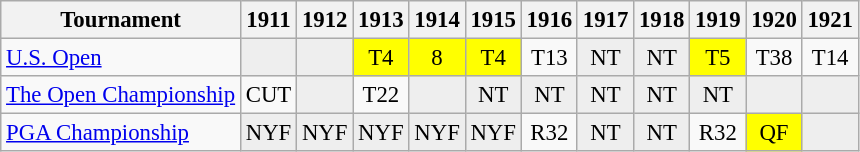<table class="wikitable" style="font-size:95%;text-align:center;">
<tr>
<th>Tournament</th>
<th>1911</th>
<th>1912</th>
<th>1913</th>
<th>1914</th>
<th>1915</th>
<th>1916</th>
<th>1917</th>
<th>1918</th>
<th>1919</th>
<th>1920</th>
<th>1921</th>
</tr>
<tr>
<td align=left><a href='#'>U.S. Open</a></td>
<td style="background:#eeeeee;"></td>
<td style="background:#eeeeee;"></td>
<td style="background:yellow;">T4</td>
<td style="background:yellow;">8</td>
<td style="background:yellow;">T4</td>
<td>T13</td>
<td style="background:#eeeeee;">NT</td>
<td style="background:#eeeeee;">NT</td>
<td style="background:yellow;">T5</td>
<td>T38</td>
<td>T14</td>
</tr>
<tr>
<td align=left><a href='#'>The Open Championship</a></td>
<td>CUT</td>
<td style="background:#eeeeee;"></td>
<td>T22</td>
<td style="background:#eeeeee;"></td>
<td style="background:#eeeeee;">NT</td>
<td style="background:#eeeeee;">NT</td>
<td style="background:#eeeeee;">NT</td>
<td style="background:#eeeeee;">NT</td>
<td style="background:#eeeeee;">NT</td>
<td style="background:#eeeeee;"></td>
<td style="background:#eeeeee;"></td>
</tr>
<tr>
<td align=left><a href='#'>PGA Championship</a></td>
<td style="background:#eeeeee;">NYF</td>
<td style="background:#eeeeee;">NYF</td>
<td style="background:#eeeeee;">NYF</td>
<td style="background:#eeeeee;">NYF</td>
<td style="background:#eeeeee;">NYF</td>
<td>R32</td>
<td style="background:#eeeeee;">NT</td>
<td style="background:#eeeeee;">NT</td>
<td>R32</td>
<td style="background:yellow;">QF</td>
<td style="background:#eeeeee;"></td>
</tr>
</table>
